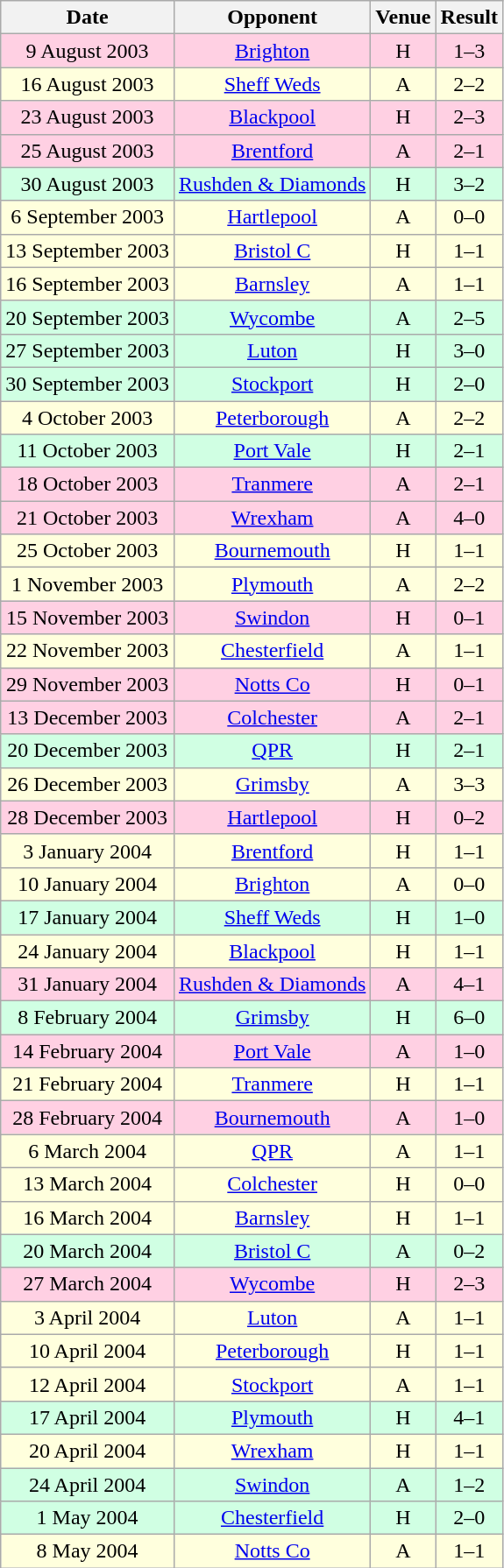<table class="wikitable sortable" style="font-size:100%; text-align:center">
<tr>
<th>Date</th>
<th>Opponent</th>
<th>Venue</th>
<th>Result</th>
</tr>
<tr style="background-color: #ffd0e3;">
<td>9 August 2003</td>
<td><a href='#'>Brighton</a></td>
<td>H</td>
<td>1–3</td>
</tr>
<tr style="background-color: #ffffdd;">
<td>16 August 2003</td>
<td><a href='#'>Sheff Weds</a></td>
<td>A</td>
<td>2–2</td>
</tr>
<tr style="background-color: #ffd0e3;">
<td>23 August 2003</td>
<td><a href='#'>Blackpool</a></td>
<td>H</td>
<td>2–3</td>
</tr>
<tr style="background-color: #ffd0e3;">
<td>25 August 2003</td>
<td><a href='#'>Brentford</a></td>
<td>A</td>
<td>2–1</td>
</tr>
<tr style="background-color: #d0ffe3;">
<td>30 August 2003</td>
<td><a href='#'>Rushden & Diamonds</a></td>
<td>H</td>
<td>3–2</td>
</tr>
<tr style="background-color: #ffffdd;">
<td>6 September 2003</td>
<td><a href='#'>Hartlepool</a></td>
<td>A</td>
<td>0–0</td>
</tr>
<tr style="background-color: #ffffdd;">
<td>13 September 2003</td>
<td><a href='#'>Bristol C</a></td>
<td>H</td>
<td>1–1</td>
</tr>
<tr style="background-color: #ffffdd;">
<td>16 September 2003</td>
<td><a href='#'>Barnsley</a></td>
<td>A</td>
<td>1–1</td>
</tr>
<tr style="background-color: #d0ffe3;">
<td>20 September 2003</td>
<td><a href='#'>Wycombe</a></td>
<td>A</td>
<td>2–5</td>
</tr>
<tr style="background-color: #d0ffe3;">
<td>27 September 2003</td>
<td><a href='#'>Luton</a></td>
<td>H</td>
<td>3–0</td>
</tr>
<tr style="background-color: #d0ffe3;">
<td>30 September 2003</td>
<td><a href='#'>Stockport</a></td>
<td>H</td>
<td>2–0</td>
</tr>
<tr style="background-color: #ffffdd;">
<td>4 October 2003</td>
<td><a href='#'>Peterborough</a></td>
<td>A</td>
<td>2–2</td>
</tr>
<tr style="background-color: #d0ffe3;">
<td>11 October 2003</td>
<td><a href='#'>Port Vale</a></td>
<td>H</td>
<td>2–1</td>
</tr>
<tr style="background-color: #ffd0e3;">
<td>18 October 2003</td>
<td><a href='#'>Tranmere</a></td>
<td>A</td>
<td>2–1</td>
</tr>
<tr style="background-color: #ffd0e3;">
<td>21 October 2003</td>
<td><a href='#'>Wrexham</a></td>
<td>A</td>
<td>4–0</td>
</tr>
<tr style="background-color: #ffffdd;">
<td>25 October 2003</td>
<td><a href='#'>Bournemouth</a></td>
<td>H</td>
<td>1–1</td>
</tr>
<tr style="background-color: #ffffdd;">
<td>1 November 2003</td>
<td><a href='#'>Plymouth</a></td>
<td>A</td>
<td>2–2</td>
</tr>
<tr style="background-color: #ffd0e3;">
<td>15 November 2003</td>
<td><a href='#'>Swindon</a></td>
<td>H</td>
<td>0–1</td>
</tr>
<tr style="background-color: #ffffdd;">
<td>22 November 2003</td>
<td><a href='#'>Chesterfield</a></td>
<td>A</td>
<td>1–1</td>
</tr>
<tr style="background-color: #ffd0e3;">
<td>29 November 2003</td>
<td><a href='#'>Notts Co</a></td>
<td>H</td>
<td>0–1</td>
</tr>
<tr style="background-color: #ffd0e3;">
<td>13 December 2003</td>
<td><a href='#'>Colchester</a></td>
<td>A</td>
<td>2–1</td>
</tr>
<tr style="background-color: #d0ffe3;">
<td>20 December 2003</td>
<td><a href='#'>QPR</a></td>
<td>H</td>
<td>2–1</td>
</tr>
<tr style="background-color: #ffffdd;">
<td>26 December 2003</td>
<td><a href='#'>Grimsby</a></td>
<td>A</td>
<td>3–3</td>
</tr>
<tr style="background-color: #ffd0e3;">
<td>28 December 2003</td>
<td><a href='#'>Hartlepool</a></td>
<td>H</td>
<td>0–2</td>
</tr>
<tr style="background-color: #ffffdd;">
<td>3 January 2004</td>
<td><a href='#'>Brentford</a></td>
<td>H</td>
<td>1–1</td>
</tr>
<tr style="background-color: #ffffdd;">
<td>10 January 2004</td>
<td><a href='#'>Brighton</a></td>
<td>A</td>
<td>0–0</td>
</tr>
<tr style="background-color: #d0ffe3;">
<td>17 January 2004</td>
<td><a href='#'>Sheff Weds</a></td>
<td>H</td>
<td>1–0</td>
</tr>
<tr style="background-color: #ffffdd;">
<td>24 January 2004</td>
<td><a href='#'>Blackpool</a></td>
<td>H</td>
<td>1–1</td>
</tr>
<tr style="background-color: #ffd0e3;">
<td>31 January 2004</td>
<td><a href='#'>Rushden & Diamonds</a></td>
<td>A</td>
<td>4–1</td>
</tr>
<tr style="background-color: #d0ffe3;">
<td>8 February 2004</td>
<td><a href='#'>Grimsby</a></td>
<td>H</td>
<td>6–0</td>
</tr>
<tr style="background-color: #ffd0e3;">
<td>14 February 2004</td>
<td><a href='#'>Port Vale</a></td>
<td>A</td>
<td>1–0</td>
</tr>
<tr style="background-color: #ffffdd;">
<td>21 February 2004</td>
<td><a href='#'>Tranmere</a></td>
<td>H</td>
<td>1–1</td>
</tr>
<tr style="background-color: #ffd0e3;">
<td>28 February 2004</td>
<td><a href='#'>Bournemouth</a></td>
<td>A</td>
<td>1–0</td>
</tr>
<tr style="background-color: #ffffdd;">
<td>6 March 2004</td>
<td><a href='#'>QPR</a></td>
<td>A</td>
<td>1–1</td>
</tr>
<tr style="background-color: #ffffdd;">
<td>13 March 2004</td>
<td><a href='#'>Colchester</a></td>
<td>H</td>
<td>0–0</td>
</tr>
<tr style="background-color: #ffffdd;">
<td>16 March 2004</td>
<td><a href='#'>Barnsley</a></td>
<td>H</td>
<td>1–1</td>
</tr>
<tr style="background-color: #d0ffe3;">
<td>20 March 2004</td>
<td><a href='#'>Bristol C</a></td>
<td>A</td>
<td>0–2</td>
</tr>
<tr style="background-color: #ffd0e3;">
<td>27 March 2004</td>
<td><a href='#'>Wycombe</a></td>
<td>H</td>
<td>2–3</td>
</tr>
<tr style="background-color: #ffffdd;">
<td>3 April 2004</td>
<td><a href='#'>Luton</a></td>
<td>A</td>
<td>1–1</td>
</tr>
<tr style="background-color: #ffffdd;">
<td>10 April 2004</td>
<td><a href='#'>Peterborough</a></td>
<td>H</td>
<td>1–1</td>
</tr>
<tr style="background-color: #ffffdd;">
<td>12 April 2004</td>
<td><a href='#'>Stockport</a></td>
<td>A</td>
<td>1–1</td>
</tr>
<tr style="background-color: #d0ffe3;">
<td>17 April 2004</td>
<td><a href='#'>Plymouth</a></td>
<td>H</td>
<td>4–1</td>
</tr>
<tr style="background-color: #ffffdd;">
<td>20 April 2004</td>
<td><a href='#'>Wrexham</a></td>
<td>H</td>
<td>1–1</td>
</tr>
<tr style="background-color: #d0ffe3;">
<td>24 April 2004</td>
<td><a href='#'>Swindon</a></td>
<td>A</td>
<td>1–2</td>
</tr>
<tr style="background-color: #d0ffe3;">
<td>1 May 2004</td>
<td><a href='#'>Chesterfield</a></td>
<td>H</td>
<td>2–0</td>
</tr>
<tr style="background-color: #ffffdd;">
<td>8 May 2004</td>
<td><a href='#'>Notts Co</a></td>
<td>A</td>
<td>1–1</td>
</tr>
</table>
